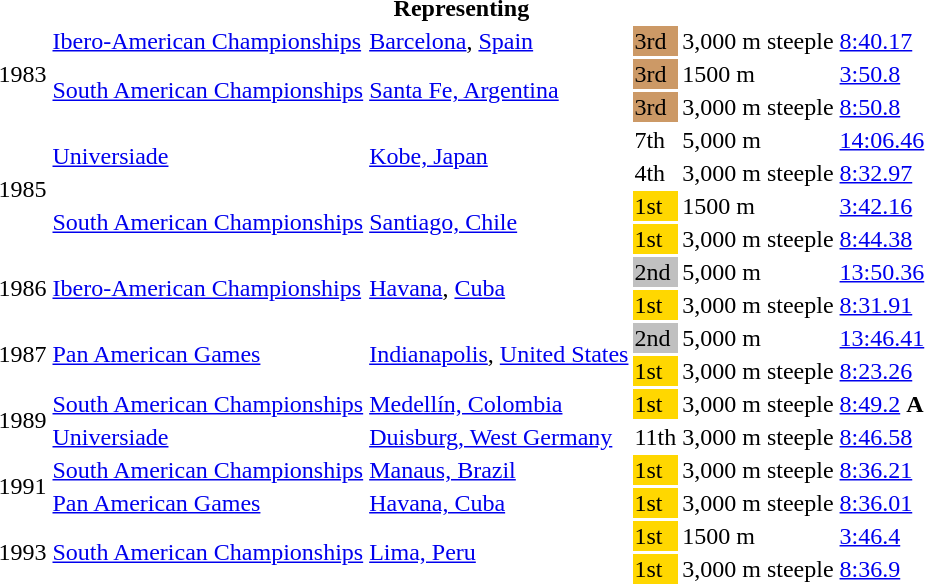<table>
<tr>
<th colspan="6">Representing </th>
</tr>
<tr>
<td rowspan=3>1983</td>
<td><a href='#'>Ibero-American Championships</a></td>
<td><a href='#'>Barcelona</a>, <a href='#'>Spain</a></td>
<td bgcolor="cc9966">3rd</td>
<td>3,000 m steeple</td>
<td><a href='#'>8:40.17</a></td>
</tr>
<tr>
<td rowspan=2><a href='#'>South American Championships</a></td>
<td rowspan=2><a href='#'>Santa Fe, Argentina</a></td>
<td bgcolor=cc9966>3rd</td>
<td>1500 m</td>
<td><a href='#'>3:50.8</a></td>
</tr>
<tr>
<td bgcolor="cc9966">3rd</td>
<td>3,000 m steeple</td>
<td><a href='#'>8:50.8</a></td>
</tr>
<tr>
<td rowspan=4>1985</td>
<td rowspan=2><a href='#'>Universiade</a></td>
<td rowspan=2><a href='#'>Kobe, Japan</a></td>
<td>7th</td>
<td>5,000 m</td>
<td><a href='#'>14:06.46</a></td>
</tr>
<tr>
<td>4th</td>
<td>3,000 m steeple</td>
<td><a href='#'>8:32.97</a></td>
</tr>
<tr>
<td rowspan=2><a href='#'>South American Championships</a></td>
<td rowspan=2><a href='#'>Santiago, Chile</a></td>
<td bgcolor="gold">1st</td>
<td>1500 m</td>
<td><a href='#'>3:42.16</a></td>
</tr>
<tr>
<td bgcolor="gold">1st</td>
<td>3,000 m steeple</td>
<td><a href='#'>8:44.38</a></td>
</tr>
<tr>
<td rowspan=2>1986</td>
<td rowspan=2><a href='#'>Ibero-American Championships</a></td>
<td rowspan=2><a href='#'>Havana</a>, <a href='#'>Cuba</a></td>
<td bgcolor=silver>2nd</td>
<td>5,000 m</td>
<td><a href='#'>13:50.36</a></td>
</tr>
<tr>
<td bgcolor=gold>1st</td>
<td>3,000 m steeple</td>
<td><a href='#'>8:31.91</a></td>
</tr>
<tr>
<td rowspan=2>1987</td>
<td rowspan=2><a href='#'>Pan American Games</a></td>
<td rowspan=2><a href='#'>Indianapolis</a>, <a href='#'>United States</a></td>
<td bgcolor="silver">2nd</td>
<td>5,000 m</td>
<td><a href='#'>13:46.41</a></td>
</tr>
<tr>
<td bgcolor="gold">1st</td>
<td>3,000 m steeple</td>
<td><a href='#'>8:23.26</a></td>
</tr>
<tr>
<td rowspan=2>1989</td>
<td><a href='#'>South American Championships</a></td>
<td><a href='#'>Medellín, Colombia</a></td>
<td bgcolor="gold">1st</td>
<td>3,000 m steeple</td>
<td><a href='#'>8:49.2</a> <strong>A</strong></td>
</tr>
<tr>
<td><a href='#'>Universiade</a></td>
<td><a href='#'>Duisburg, West Germany</a></td>
<td>11th</td>
<td>3,000 m steeple</td>
<td><a href='#'>8:46.58</a></td>
</tr>
<tr>
<td rowspan=2>1991</td>
<td><a href='#'>South American Championships</a></td>
<td><a href='#'>Manaus, Brazil</a></td>
<td bgcolor="gold">1st</td>
<td>3,000 m steeple</td>
<td><a href='#'>8:36.21</a></td>
</tr>
<tr>
<td><a href='#'>Pan American Games</a></td>
<td><a href='#'>Havana, Cuba</a></td>
<td bgcolor="gold">1st</td>
<td>3,000 m steeple</td>
<td><a href='#'>8:36.01</a></td>
</tr>
<tr>
<td rowspan=2>1993</td>
<td rowspan=2><a href='#'>South American Championships</a></td>
<td rowspan=2><a href='#'>Lima, Peru</a></td>
<td bgcolor="gold">1st</td>
<td>1500 m</td>
<td><a href='#'>3:46.4</a></td>
</tr>
<tr>
<td bgcolor="gold">1st</td>
<td>3,000 m steeple</td>
<td><a href='#'>8:36.9</a></td>
</tr>
</table>
